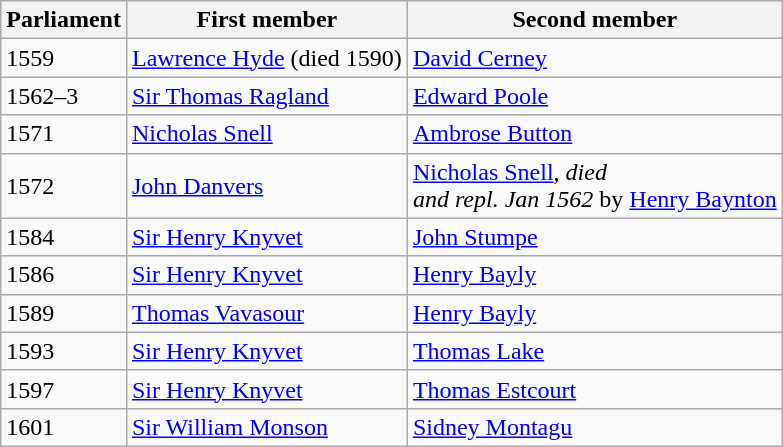<table class="wikitable">
<tr>
<th>Parliament</th>
<th>First member</th>
<th>Second member</th>
</tr>
<tr>
<td>1559</td>
<td><a href='#'>Lawrence Hyde</a> (died 1590)</td>
<td><a href='#'>David Cerney</a></td>
</tr>
<tr>
<td>1562–3</td>
<td><a href='#'>Sir Thomas Ragland</a></td>
<td><a href='#'>Edward Poole</a></td>
</tr>
<tr>
<td>1571</td>
<td><a href='#'>Nicholas Snell</a></td>
<td><a href='#'>Ambrose Button</a></td>
</tr>
<tr>
<td>1572</td>
<td><a href='#'>John Danvers</a></td>
<td><a href='#'>Nicholas Snell</a>, <em>died <br> and repl. Jan 1562</em> by <a href='#'>Henry Baynton</a></td>
</tr>
<tr>
<td>1584</td>
<td><a href='#'>Sir Henry Knyvet</a></td>
<td><a href='#'>John Stumpe</a></td>
</tr>
<tr>
<td>1586</td>
<td><a href='#'>Sir Henry Knyvet</a></td>
<td><a href='#'>Henry Bayly</a></td>
</tr>
<tr>
<td>1589</td>
<td><a href='#'>Thomas Vavasour</a></td>
<td><a href='#'>Henry Bayly</a></td>
</tr>
<tr>
<td>1593</td>
<td><a href='#'>Sir Henry Knyvet</a></td>
<td><a href='#'>Thomas Lake</a></td>
</tr>
<tr>
<td>1597</td>
<td><a href='#'>Sir Henry Knyvet</a></td>
<td><a href='#'>Thomas Estcourt</a></td>
</tr>
<tr>
<td>1601</td>
<td><a href='#'>Sir William Monson</a></td>
<td><a href='#'>Sidney Montagu</a></td>
</tr>
</table>
